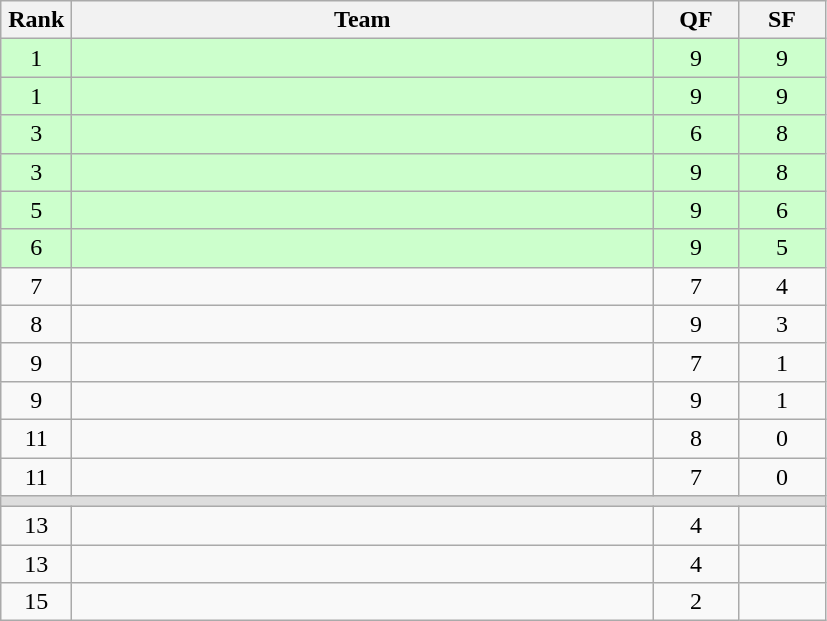<table class=wikitable style="text-align:center">
<tr>
<th width=40>Rank</th>
<th width=380>Team</th>
<th width=50>QF</th>
<th width=50>SF</th>
</tr>
<tr bgcolor="ccffcc">
<td>1</td>
<td align=left></td>
<td>9</td>
<td>9</td>
</tr>
<tr bgcolor="ccffcc">
<td>1</td>
<td align=left></td>
<td>9</td>
<td>9</td>
</tr>
<tr bgcolor="ccffcc">
<td>3</td>
<td align=left></td>
<td>6</td>
<td>8</td>
</tr>
<tr bgcolor="ccffcc">
<td>3</td>
<td align=left></td>
<td>9</td>
<td>8</td>
</tr>
<tr bgcolor="ccffcc">
<td>5</td>
<td align=left></td>
<td>9</td>
<td>6</td>
</tr>
<tr bgcolor="ccffcc">
<td>6</td>
<td align=left></td>
<td>9</td>
<td>5</td>
</tr>
<tr>
<td>7</td>
<td align=left></td>
<td>7</td>
<td>4</td>
</tr>
<tr>
<td>8</td>
<td align=left></td>
<td>9</td>
<td>3</td>
</tr>
<tr>
<td>9</td>
<td align=left></td>
<td>7</td>
<td>1</td>
</tr>
<tr>
<td>9</td>
<td align=left></td>
<td>9</td>
<td>1</td>
</tr>
<tr>
<td>11</td>
<td align=left></td>
<td>8</td>
<td>0</td>
</tr>
<tr>
<td>11</td>
<td align=left></td>
<td>7</td>
<td>0</td>
</tr>
<tr bgcolor=#DDDDDD>
<td colspan=4></td>
</tr>
<tr>
<td>13</td>
<td align=left></td>
<td>4</td>
<td></td>
</tr>
<tr>
<td>13</td>
<td align=left></td>
<td>4</td>
<td></td>
</tr>
<tr>
<td>15</td>
<td align=left></td>
<td>2</td>
<td></td>
</tr>
</table>
